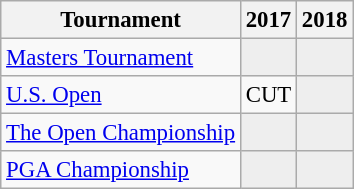<table class="wikitable" style="font-size:95%;text-align:center;">
<tr>
<th>Tournament</th>
<th>2017</th>
<th>2018</th>
</tr>
<tr>
<td align=left><a href='#'>Masters Tournament</a></td>
<td style="background:#eeeeee;"></td>
<td style="background:#eeeeee;"></td>
</tr>
<tr>
<td align=left><a href='#'>U.S. Open</a></td>
<td>CUT</td>
<td style="background:#eeeeee;"></td>
</tr>
<tr>
<td align=left><a href='#'>The Open Championship</a></td>
<td style="background:#eeeeee;"></td>
<td style="background:#eeeeee;"></td>
</tr>
<tr>
<td align=left><a href='#'>PGA Championship</a></td>
<td style="background:#eeeeee;"></td>
<td style="background:#eeeeee;"></td>
</tr>
</table>
